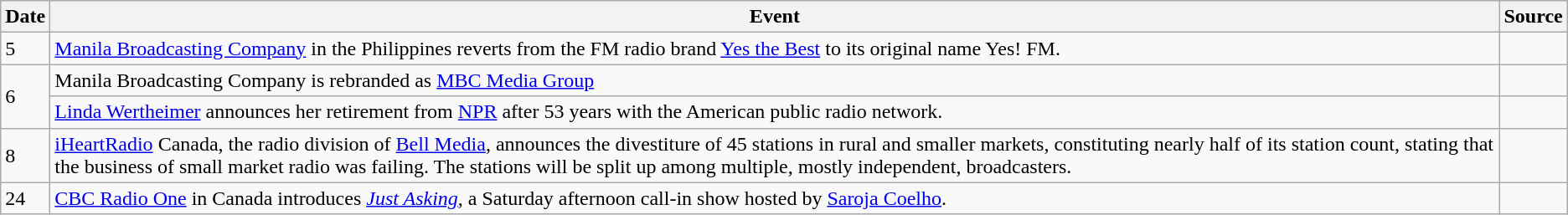<table class=wikitable>
<tr>
<th>Date</th>
<th>Event</th>
<th>Source</th>
</tr>
<tr>
<td>5</td>
<td><a href='#'>Manila Broadcasting Company</a> in the Philippines reverts from the FM radio brand <a href='#'>Yes the Best</a> to its original name Yes! FM.</td>
<td></td>
</tr>
<tr>
<td rowspan="2">6</td>
<td>Manila Broadcasting Company is rebranded as <a href='#'>MBC Media Group</a></td>
<td></td>
</tr>
<tr>
<td><a href='#'>Linda Wertheimer</a> announces her retirement from <a href='#'>NPR</a> after 53 years with the American public radio network.</td>
<td></td>
</tr>
<tr>
<td>8</td>
<td><a href='#'>iHeartRadio</a> Canada, the radio division of <a href='#'>Bell Media</a>, announces the divestiture of 45 stations in rural and smaller markets, constituting nearly half of its station count, stating that the business of small market radio was failing. The stations will be split up among multiple, mostly independent, broadcasters.</td>
<td></td>
</tr>
<tr>
<td>24</td>
<td><a href='#'>CBC Radio One</a> in Canada introduces <em><a href='#'>Just Asking</a></em>, a Saturday afternoon call-in show hosted by <a href='#'>Saroja Coelho</a>.</td>
<td></td>
</tr>
</table>
